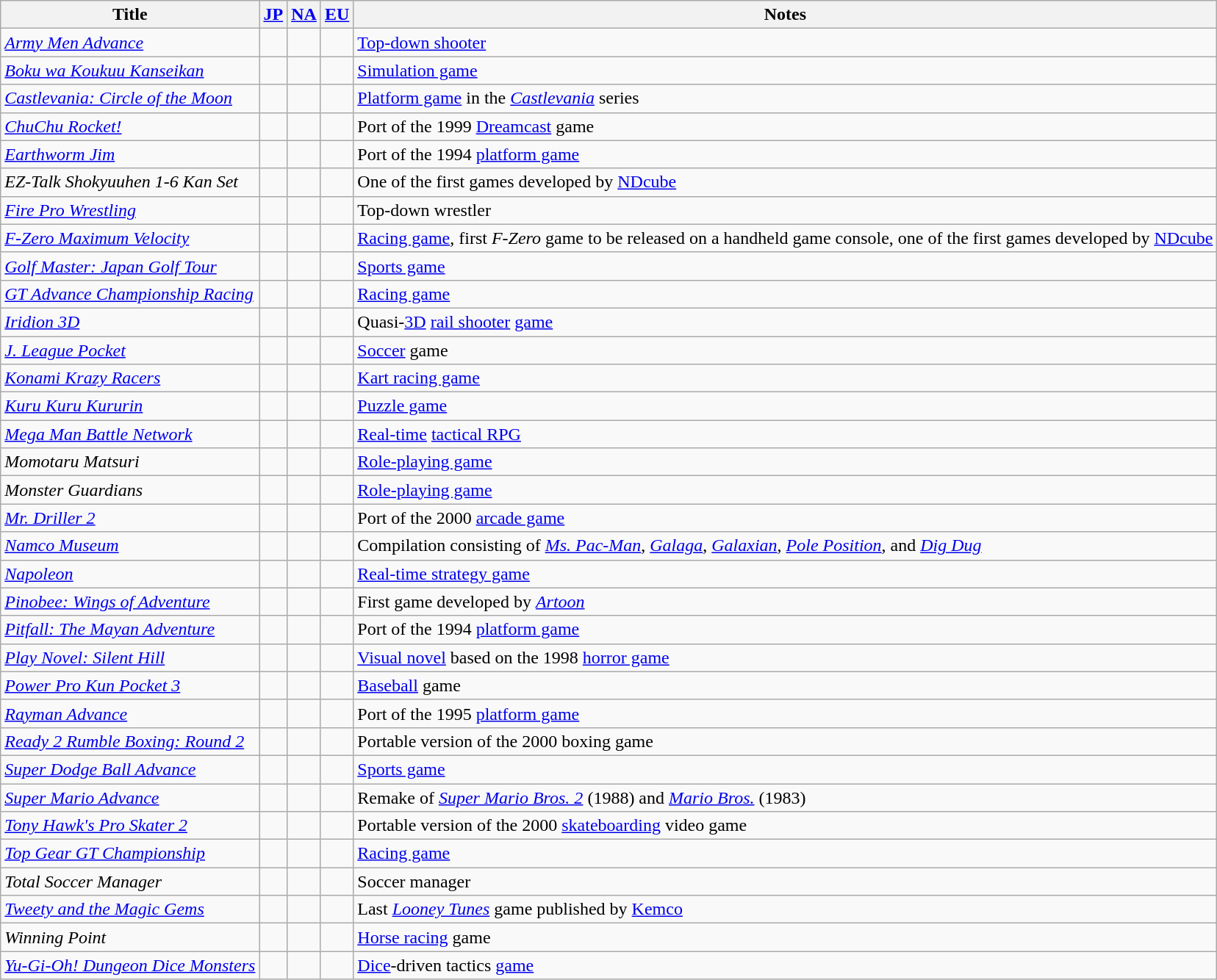<table class="wikitable sortable">
<tr>
<th>Title</th>
<th><a href='#'>JP</a></th>
<th><a href='#'>NA</a></th>
<th><a href='#'>EU</a></th>
<th>Notes</th>
</tr>
<tr>
<td><em><a href='#'>Army Men Advance</a></em></td>
<td></td>
<td></td>
<td></td>
<td><a href='#'>Top-down shooter</a></td>
</tr>
<tr>
<td><em><a href='#'>Boku wa Koukuu Kanseikan</a></em></td>
<td></td>
<td></td>
<td></td>
<td><a href='#'>Simulation game</a></td>
</tr>
<tr>
<td><em><a href='#'>Castlevania: Circle of the Moon</a></em></td>
<td></td>
<td></td>
<td></td>
<td><a href='#'>Platform game</a> in the <em><a href='#'>Castlevania</a></em> series</td>
</tr>
<tr>
<td><em><a href='#'>ChuChu Rocket!</a></em></td>
<td></td>
<td></td>
<td></td>
<td>Port of the 1999 <a href='#'>Dreamcast</a> game</td>
</tr>
<tr>
<td><em><a href='#'>Earthworm Jim</a></em></td>
<td></td>
<td></td>
<td></td>
<td>Port of the 1994 <a href='#'>platform game</a></td>
</tr>
<tr>
<td><em>EZ-Talk Shokyuuhen 1-6 Kan Set</em></td>
<td></td>
<td></td>
<td></td>
<td>One of the first games developed by <a href='#'>NDcube</a></td>
</tr>
<tr>
<td><em><a href='#'>Fire Pro Wrestling</a></em></td>
<td></td>
<td></td>
<td></td>
<td>Top-down wrestler</td>
</tr>
<tr>
<td><em><a href='#'>F-Zero Maximum Velocity</a></em></td>
<td></td>
<td></td>
<td></td>
<td><a href='#'>Racing game</a>, first <em>F-Zero</em> game to be released on a handheld game console, one of the first games developed by <a href='#'>NDcube</a></td>
</tr>
<tr>
<td><em><a href='#'>Golf Master: Japan Golf Tour</a></em></td>
<td></td>
<td></td>
<td></td>
<td><a href='#'>Sports game</a></td>
</tr>
<tr>
<td><em><a href='#'>GT Advance Championship Racing</a></em></td>
<td></td>
<td></td>
<td></td>
<td><a href='#'>Racing game</a></td>
</tr>
<tr>
<td><em><a href='#'>Iridion 3D</a></em></td>
<td></td>
<td></td>
<td></td>
<td>Quasi-<a href='#'>3D</a> <a href='#'>rail shooter</a> <a href='#'>game</a></td>
</tr>
<tr>
<td><em><a href='#'>J. League Pocket</a></em></td>
<td></td>
<td></td>
<td></td>
<td><a href='#'>Soccer</a> game</td>
</tr>
<tr>
<td><em><a href='#'>Konami Krazy Racers</a></em></td>
<td></td>
<td></td>
<td></td>
<td><a href='#'>Kart racing game</a></td>
</tr>
<tr>
<td><em><a href='#'>Kuru Kuru Kururin</a></em></td>
<td></td>
<td></td>
<td></td>
<td><a href='#'>Puzzle game</a></td>
</tr>
<tr>
<td><em><a href='#'>Mega Man Battle Network</a></em></td>
<td></td>
<td></td>
<td></td>
<td><a href='#'>Real-time</a> <a href='#'>tactical RPG</a></td>
</tr>
<tr>
<td><em>Momotaru Matsuri</em></td>
<td></td>
<td></td>
<td></td>
<td><a href='#'>Role-playing game</a></td>
</tr>
<tr>
<td><em>Monster Guardians</em></td>
<td></td>
<td></td>
<td></td>
<td><a href='#'>Role-playing game</a></td>
</tr>
<tr>
<td><em><a href='#'>Mr. Driller 2</a></em></td>
<td></td>
<td></td>
<td></td>
<td>Port of the 2000 <a href='#'>arcade game</a></td>
</tr>
<tr>
<td><em><a href='#'>Namco Museum</a></em></td>
<td></td>
<td></td>
<td></td>
<td>Compilation consisting of <em><a href='#'>Ms. Pac-Man</a></em>, <em><a href='#'>Galaga</a></em>, <em><a href='#'>Galaxian</a></em>, <em><a href='#'>Pole Position</a></em>, and <em><a href='#'>Dig Dug</a></em></td>
</tr>
<tr>
<td><em><a href='#'>Napoleon</a></em></td>
<td></td>
<td></td>
<td></td>
<td><a href='#'>Real-time strategy game</a></td>
</tr>
<tr>
<td><em><a href='#'>Pinobee: Wings of Adventure</a></em></td>
<td></td>
<td></td>
<td></td>
<td>First game developed by <em><a href='#'>Artoon</a></em></td>
</tr>
<tr>
<td><em><a href='#'>Pitfall: The Mayan Adventure</a></em></td>
<td></td>
<td></td>
<td></td>
<td>Port of the 1994 <a href='#'>platform game</a></td>
</tr>
<tr>
<td><em><a href='#'>Play Novel: Silent Hill</a></em></td>
<td></td>
<td></td>
<td></td>
<td><a href='#'>Visual novel</a> based on the 1998 <a href='#'>horror game</a></td>
</tr>
<tr>
<td><em><a href='#'>Power Pro Kun Pocket 3</a></em></td>
<td></td>
<td></td>
<td></td>
<td><a href='#'>Baseball</a> game</td>
</tr>
<tr>
<td><em><a href='#'>Rayman Advance</a></em></td>
<td></td>
<td></td>
<td></td>
<td>Port of the 1995 <a href='#'>platform game</a></td>
</tr>
<tr>
<td><em><a href='#'>Ready 2 Rumble Boxing: Round 2</a></em></td>
<td></td>
<td></td>
<td></td>
<td>Portable version of the 2000 boxing game</td>
</tr>
<tr>
<td><em><a href='#'>Super Dodge Ball Advance</a></em></td>
<td></td>
<td></td>
<td></td>
<td><a href='#'>Sports game</a></td>
</tr>
<tr>
<td><em><a href='#'>Super Mario Advance</a></em></td>
<td></td>
<td></td>
<td></td>
<td>Remake of <em><a href='#'>Super Mario Bros. 2</a></em> (1988) and <em><a href='#'>Mario Bros.</a></em> (1983)</td>
</tr>
<tr>
<td><em><a href='#'>Tony Hawk's Pro Skater 2</a></em></td>
<td></td>
<td></td>
<td></td>
<td>Portable version of the 2000 <a href='#'>skateboarding</a> video game</td>
</tr>
<tr>
<td><em><a href='#'>Top Gear GT Championship</a></em></td>
<td></td>
<td></td>
<td></td>
<td><a href='#'>Racing game</a></td>
</tr>
<tr>
<td><em>Total Soccer Manager</em></td>
<td></td>
<td></td>
<td></td>
<td>Soccer manager</td>
</tr>
<tr>
<td><em><a href='#'>Tweety and the Magic Gems</a></em></td>
<td></td>
<td></td>
<td></td>
<td>Last <em><a href='#'>Looney Tunes</a></em> game published by <a href='#'>Kemco</a></td>
</tr>
<tr>
<td><em>Winning Point</em></td>
<td></td>
<td></td>
<td></td>
<td><a href='#'>Horse racing</a> game</td>
</tr>
<tr>
<td><em><a href='#'>Yu-Gi-Oh! Dungeon Dice Monsters</a></em></td>
<td></td>
<td></td>
<td></td>
<td><a href='#'>Dice</a>-driven tactics <a href='#'>game</a></td>
</tr>
</table>
